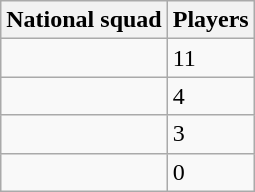<table class="wikitable sortable">
<tr>
<th>National squad</th>
<th>Players</th>
</tr>
<tr>
<td></td>
<td>11</td>
</tr>
<tr>
<td></td>
<td>4</td>
</tr>
<tr>
<td></td>
<td>3</td>
</tr>
<tr>
<td></td>
<td>0</td>
</tr>
</table>
